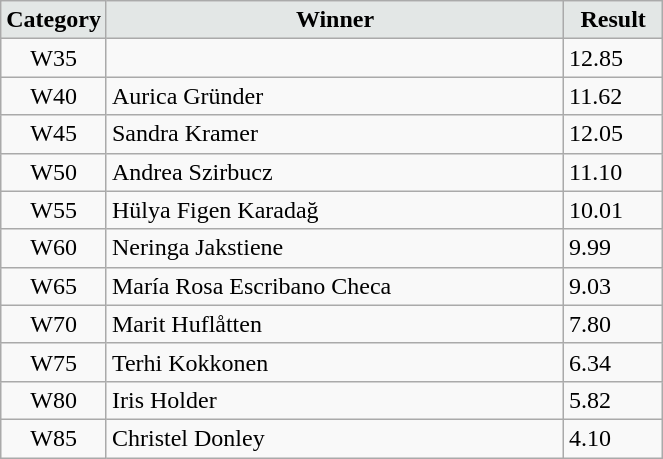<table class="wikitable" width=35%>
<tr>
<td width=15% align="center" bgcolor=#E3E7E6><strong>Category</strong></td>
<td align="center" bgcolor=#E3E7E6> <strong>Winner</strong></td>
<td width=15% align="center" bgcolor=#E3E7E6><strong>Result</strong></td>
</tr>
<tr>
<td align="center">W35</td>
<td> </td>
<td>12.85</td>
</tr>
<tr>
<td align="center">W40</td>
<td> Aurica Gründer</td>
<td>11.62</td>
</tr>
<tr>
<td align="center">W45</td>
<td> Sandra Kramer</td>
<td>12.05</td>
</tr>
<tr>
<td align="center">W50</td>
<td> Andrea Szirbucz</td>
<td>11.10</td>
</tr>
<tr>
<td align="center">W55</td>
<td> Hülya Figen Karadağ</td>
<td>10.01</td>
</tr>
<tr>
<td align="center">W60</td>
<td> Neringa Jakstiene</td>
<td>9.99</td>
</tr>
<tr>
<td align="center">W65</td>
<td> María Rosa Escribano Checa</td>
<td>9.03</td>
</tr>
<tr>
<td align="center">W70</td>
<td> Marit Huflåtten</td>
<td>7.80</td>
</tr>
<tr>
<td align="center">W75</td>
<td> Terhi Kokkonen</td>
<td>6.34</td>
</tr>
<tr>
<td align="center">W80</td>
<td> Iris Holder</td>
<td>5.82</td>
</tr>
<tr>
<td align="center">W85</td>
<td> Christel Donley</td>
<td>4.10</td>
</tr>
</table>
